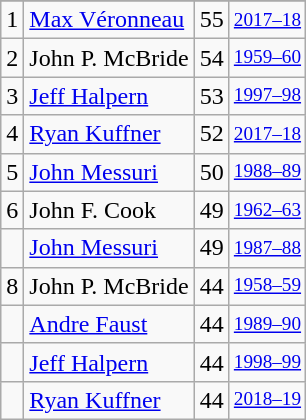<table class="wikitable">
<tr>
</tr>
<tr>
<td>1</td>
<td><a href='#'>Max Véronneau</a></td>
<td>55</td>
<td style="font-size:80%;"><a href='#'>2017–18</a></td>
</tr>
<tr>
<td>2</td>
<td>John P. McBride</td>
<td>54</td>
<td style="font-size:80%;"><a href='#'>1959–60</a></td>
</tr>
<tr>
<td>3</td>
<td><a href='#'>Jeff Halpern</a></td>
<td>53</td>
<td style="font-size:80%;"><a href='#'>1997–98</a></td>
</tr>
<tr>
<td>4</td>
<td><a href='#'>Ryan Kuffner</a></td>
<td>52</td>
<td style="font-size:80%;"><a href='#'>2017–18</a></td>
</tr>
<tr>
<td>5</td>
<td><a href='#'>John Messuri</a></td>
<td>50</td>
<td style="font-size:80%;"><a href='#'>1988–89</a></td>
</tr>
<tr>
<td>6</td>
<td>John F. Cook</td>
<td>49</td>
<td style="font-size:80%;"><a href='#'>1962–63</a></td>
</tr>
<tr>
<td></td>
<td><a href='#'>John Messuri</a></td>
<td>49</td>
<td style="font-size:80%;"><a href='#'>1987–88</a></td>
</tr>
<tr>
<td>8</td>
<td>John P. McBride</td>
<td>44</td>
<td style="font-size:80%;"><a href='#'>1958–59</a></td>
</tr>
<tr>
<td></td>
<td><a href='#'>Andre Faust</a></td>
<td>44</td>
<td style="font-size:80%;"><a href='#'>1989–90</a></td>
</tr>
<tr>
<td></td>
<td><a href='#'>Jeff Halpern</a></td>
<td>44</td>
<td style="font-size:80%;"><a href='#'>1998–99</a></td>
</tr>
<tr>
<td></td>
<td><a href='#'>Ryan Kuffner</a></td>
<td>44</td>
<td style="font-size:80%;"><a href='#'>2018–19</a></td>
</tr>
</table>
